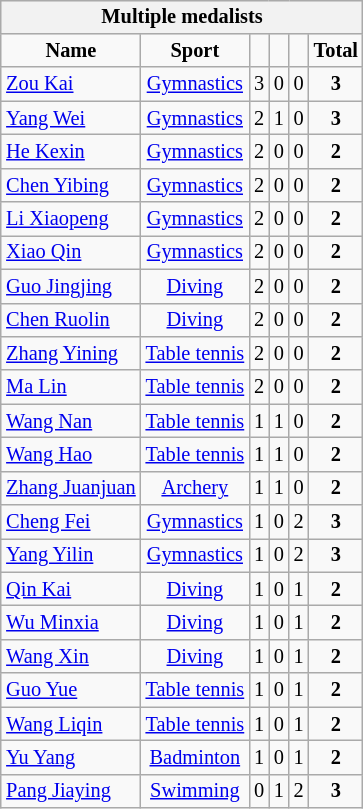<table class="wikitable" style="font-size:85%; float:right">
<tr bgcolor=#efefef>
<th colspan=6>Multiple medalists</th>
</tr>
<tr align=center>
<td><strong>Name</strong></td>
<td><strong>Sport</strong></td>
<td></td>
<td></td>
<td></td>
<td><strong>Total</strong></td>
</tr>
<tr align=center>
<td align=left><a href='#'>Zou Kai</a></td>
<td><a href='#'>Gymnastics</a></td>
<td>3</td>
<td>0</td>
<td>0</td>
<td><strong>3</strong></td>
</tr>
<tr align=center>
<td align=left><a href='#'>Yang Wei</a></td>
<td><a href='#'>Gymnastics</a></td>
<td>2</td>
<td>1</td>
<td>0</td>
<td><strong>3</strong></td>
</tr>
<tr align=center>
<td align=left><a href='#'>He Kexin</a></td>
<td><a href='#'>Gymnastics</a></td>
<td>2</td>
<td>0</td>
<td>0</td>
<td><strong>2</strong></td>
</tr>
<tr align=center>
<td align=left><a href='#'>Chen Yibing</a></td>
<td><a href='#'>Gymnastics</a></td>
<td>2</td>
<td>0</td>
<td>0</td>
<td><strong>2</strong></td>
</tr>
<tr align=center>
<td align=left><a href='#'>Li Xiaopeng</a></td>
<td><a href='#'>Gymnastics</a></td>
<td>2</td>
<td>0</td>
<td>0</td>
<td><strong>2</strong></td>
</tr>
<tr align=center>
<td align=left><a href='#'>Xiao Qin</a></td>
<td><a href='#'>Gymnastics</a></td>
<td>2</td>
<td>0</td>
<td>0</td>
<td><strong>2</strong></td>
</tr>
<tr align=center>
<td align=left><a href='#'>Guo Jingjing</a></td>
<td><a href='#'>Diving</a></td>
<td>2</td>
<td>0</td>
<td>0</td>
<td><strong>2</strong></td>
</tr>
<tr align=center>
<td align=left><a href='#'>Chen Ruolin</a></td>
<td><a href='#'>Diving</a></td>
<td>2</td>
<td>0</td>
<td>0</td>
<td><strong>2</strong></td>
</tr>
<tr align=center>
<td align=left><a href='#'>Zhang Yining</a></td>
<td><a href='#'>Table tennis</a></td>
<td>2</td>
<td>0</td>
<td>0</td>
<td><strong>2</strong></td>
</tr>
<tr align=center>
<td align=left><a href='#'>Ma Lin</a></td>
<td><a href='#'>Table tennis</a></td>
<td>2</td>
<td>0</td>
<td>0</td>
<td><strong>2</strong></td>
</tr>
<tr align=center>
<td align=left><a href='#'>Wang Nan</a></td>
<td><a href='#'>Table tennis</a></td>
<td>1</td>
<td>1</td>
<td>0</td>
<td><strong>2</strong></td>
</tr>
<tr align=center>
<td align=left><a href='#'>Wang Hao</a></td>
<td><a href='#'>Table tennis</a></td>
<td>1</td>
<td>1</td>
<td>0</td>
<td><strong>2</strong></td>
</tr>
<tr align=center>
<td align=left><a href='#'>Zhang Juanjuan</a></td>
<td><a href='#'>Archery</a></td>
<td>1</td>
<td>1</td>
<td>0</td>
<td><strong>2</strong></td>
</tr>
<tr align=center>
<td align=left><a href='#'>Cheng Fei</a></td>
<td><a href='#'>Gymnastics</a></td>
<td>1</td>
<td>0</td>
<td>2</td>
<td><strong>3</strong></td>
</tr>
<tr align=center>
<td align=left><a href='#'>Yang Yilin</a></td>
<td><a href='#'>Gymnastics</a></td>
<td>1</td>
<td>0</td>
<td>2</td>
<td><strong>3</strong></td>
</tr>
<tr align=center>
<td align=left><a href='#'>Qin Kai</a></td>
<td><a href='#'>Diving</a></td>
<td>1</td>
<td>0</td>
<td>1</td>
<td><strong>2</strong></td>
</tr>
<tr align=center>
<td align=left><a href='#'>Wu Minxia</a></td>
<td><a href='#'>Diving</a></td>
<td>1</td>
<td>0</td>
<td>1</td>
<td><strong>2</strong></td>
</tr>
<tr align=center>
<td align=left><a href='#'>Wang Xin</a></td>
<td><a href='#'>Diving</a></td>
<td>1</td>
<td>0</td>
<td>1</td>
<td><strong>2</strong></td>
</tr>
<tr align=center>
<td align=left><a href='#'>Guo Yue</a></td>
<td><a href='#'>Table tennis</a></td>
<td>1</td>
<td>0</td>
<td>1</td>
<td><strong>2</strong></td>
</tr>
<tr align=center>
<td align=left><a href='#'>Wang Liqin</a></td>
<td><a href='#'>Table tennis</a></td>
<td>1</td>
<td>0</td>
<td>1</td>
<td><strong>2</strong></td>
</tr>
<tr align=center>
<td align=left><a href='#'>Yu Yang</a></td>
<td><a href='#'>Badminton</a></td>
<td>1</td>
<td>0</td>
<td>1</td>
<td><strong>2</strong></td>
</tr>
<tr align=center>
<td align=left><a href='#'>Pang Jiaying</a></td>
<td><a href='#'>Swimming</a></td>
<td>0</td>
<td>1</td>
<td>2</td>
<td><strong>3</strong></td>
</tr>
</table>
